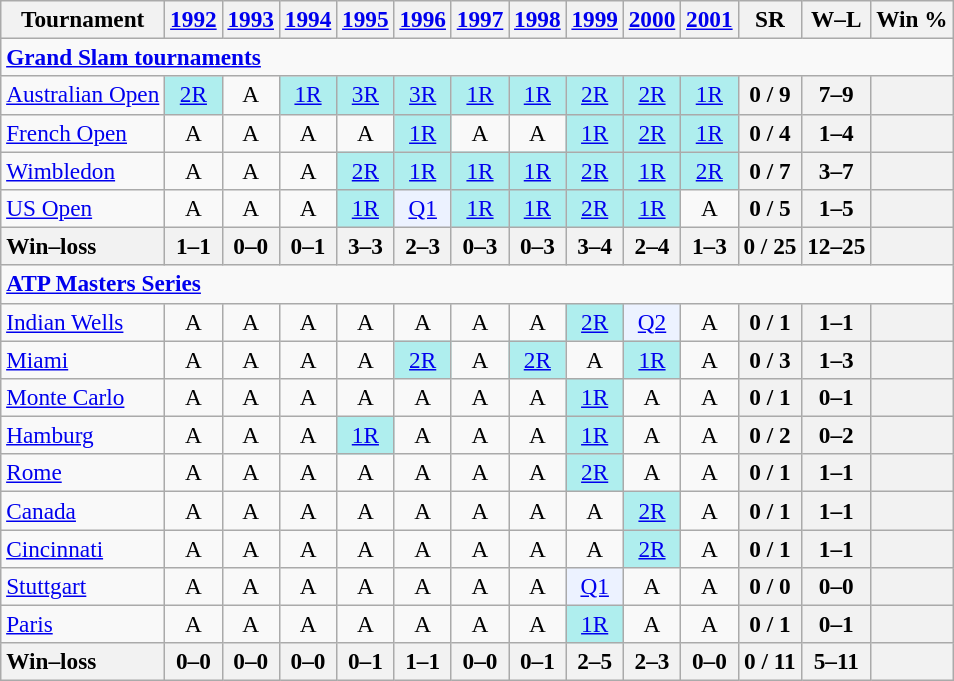<table class=wikitable style=text-align:center;font-size:97%>
<tr>
<th>Tournament</th>
<th><a href='#'>1992</a></th>
<th><a href='#'>1993</a></th>
<th><a href='#'>1994</a></th>
<th><a href='#'>1995</a></th>
<th><a href='#'>1996</a></th>
<th><a href='#'>1997</a></th>
<th><a href='#'>1998</a></th>
<th><a href='#'>1999</a></th>
<th><a href='#'>2000</a></th>
<th><a href='#'>2001</a></th>
<th>SR</th>
<th>W–L</th>
<th>Win %</th>
</tr>
<tr>
<td colspan=23 align=left><strong><a href='#'>Grand Slam tournaments</a></strong></td>
</tr>
<tr>
<td align=left><a href='#'>Australian Open</a></td>
<td bgcolor=afeeee><a href='#'>2R</a></td>
<td>A</td>
<td bgcolor=afeeee><a href='#'>1R</a></td>
<td bgcolor=afeeee><a href='#'>3R</a></td>
<td bgcolor=afeeee><a href='#'>3R</a></td>
<td bgcolor=afeeee><a href='#'>1R</a></td>
<td bgcolor=afeeee><a href='#'>1R</a></td>
<td bgcolor=afeeee><a href='#'>2R</a></td>
<td bgcolor=afeeee><a href='#'>2R</a></td>
<td bgcolor=afeeee><a href='#'>1R</a></td>
<th>0 / 9</th>
<th>7–9</th>
<th></th>
</tr>
<tr>
<td align=left><a href='#'>French Open</a></td>
<td>A</td>
<td>A</td>
<td>A</td>
<td>A</td>
<td bgcolor=afeeee><a href='#'>1R</a></td>
<td>A</td>
<td>A</td>
<td bgcolor=afeeee><a href='#'>1R</a></td>
<td bgcolor=afeeee><a href='#'>2R</a></td>
<td bgcolor=afeeee><a href='#'>1R</a></td>
<th>0 / 4</th>
<th>1–4</th>
<th></th>
</tr>
<tr>
<td align=left><a href='#'>Wimbledon</a></td>
<td>A</td>
<td>A</td>
<td>A</td>
<td bgcolor=afeeee><a href='#'>2R</a></td>
<td bgcolor=afeeee><a href='#'>1R</a></td>
<td bgcolor=afeeee><a href='#'>1R</a></td>
<td bgcolor=afeeee><a href='#'>1R</a></td>
<td bgcolor=afeeee><a href='#'>2R</a></td>
<td bgcolor=afeeee><a href='#'>1R</a></td>
<td bgcolor=afeeee><a href='#'>2R</a></td>
<th>0 / 7</th>
<th>3–7</th>
<th></th>
</tr>
<tr>
<td align=left><a href='#'>US Open</a></td>
<td>A</td>
<td>A</td>
<td>A</td>
<td bgcolor=afeeee><a href='#'>1R</a></td>
<td bgcolor=ecf2ff><a href='#'>Q1</a></td>
<td bgcolor=afeeee><a href='#'>1R</a></td>
<td bgcolor=afeeee><a href='#'>1R</a></td>
<td bgcolor=afeeee><a href='#'>2R</a></td>
<td bgcolor=afeeee><a href='#'>1R</a></td>
<td>A</td>
<th>0 / 5</th>
<th>1–5</th>
<th></th>
</tr>
<tr>
<th style=text-align:left>Win–loss</th>
<th>1–1</th>
<th>0–0</th>
<th>0–1</th>
<th>3–3</th>
<th>2–3</th>
<th>0–3</th>
<th>0–3</th>
<th>3–4</th>
<th>2–4</th>
<th>1–3</th>
<th>0 / 25</th>
<th>12–25</th>
<th></th>
</tr>
<tr>
<td colspan=23 align=left><strong><a href='#'>ATP Masters Series</a></strong></td>
</tr>
<tr>
<td align=left><a href='#'>Indian Wells</a></td>
<td>A</td>
<td>A</td>
<td>A</td>
<td>A</td>
<td>A</td>
<td>A</td>
<td>A</td>
<td bgcolor=afeeee><a href='#'>2R</a></td>
<td bgcolor=ecf2ff><a href='#'>Q2</a></td>
<td>A</td>
<th>0 / 1</th>
<th>1–1</th>
<th></th>
</tr>
<tr>
<td align=left><a href='#'>Miami</a></td>
<td>A</td>
<td>A</td>
<td>A</td>
<td>A</td>
<td bgcolor=afeeee><a href='#'>2R</a></td>
<td>A</td>
<td bgcolor=afeeee><a href='#'>2R</a></td>
<td>A</td>
<td bgcolor=afeeee><a href='#'>1R</a></td>
<td>A</td>
<th>0 / 3</th>
<th>1–3</th>
<th></th>
</tr>
<tr>
<td align=left><a href='#'>Monte Carlo</a></td>
<td>A</td>
<td>A</td>
<td>A</td>
<td>A</td>
<td>A</td>
<td>A</td>
<td>A</td>
<td bgcolor=afeeee><a href='#'>1R</a></td>
<td>A</td>
<td>A</td>
<th>0 / 1</th>
<th>0–1</th>
<th></th>
</tr>
<tr>
<td align=left><a href='#'>Hamburg</a></td>
<td>A</td>
<td>A</td>
<td>A</td>
<td bgcolor=afeeee><a href='#'>1R</a></td>
<td>A</td>
<td>A</td>
<td>A</td>
<td bgcolor=afeeee><a href='#'>1R</a></td>
<td>A</td>
<td>A</td>
<th>0 / 2</th>
<th>0–2</th>
<th></th>
</tr>
<tr>
<td align=left><a href='#'>Rome</a></td>
<td>A</td>
<td>A</td>
<td>A</td>
<td>A</td>
<td>A</td>
<td>A</td>
<td>A</td>
<td bgcolor=afeeee><a href='#'>2R</a></td>
<td>A</td>
<td>A</td>
<th>0 / 1</th>
<th>1–1</th>
<th></th>
</tr>
<tr>
<td align=left><a href='#'>Canada</a></td>
<td>A</td>
<td>A</td>
<td>A</td>
<td>A</td>
<td>A</td>
<td>A</td>
<td>A</td>
<td>A</td>
<td bgcolor=afeeee><a href='#'>2R</a></td>
<td>A</td>
<th>0 / 1</th>
<th>1–1</th>
<th></th>
</tr>
<tr>
<td align=left><a href='#'>Cincinnati</a></td>
<td>A</td>
<td>A</td>
<td>A</td>
<td>A</td>
<td>A</td>
<td>A</td>
<td>A</td>
<td>A</td>
<td bgcolor=afeeee><a href='#'>2R</a></td>
<td>A</td>
<th>0 / 1</th>
<th>1–1</th>
<th></th>
</tr>
<tr>
<td align=left><a href='#'>Stuttgart</a></td>
<td>A</td>
<td>A</td>
<td>A</td>
<td>A</td>
<td>A</td>
<td>A</td>
<td>A</td>
<td bgcolor=ecf2ff><a href='#'>Q1</a></td>
<td>A</td>
<td>A</td>
<th>0 / 0</th>
<th>0–0</th>
<th></th>
</tr>
<tr>
<td align=left><a href='#'>Paris</a></td>
<td>A</td>
<td>A</td>
<td>A</td>
<td>A</td>
<td>A</td>
<td>A</td>
<td>A</td>
<td bgcolor=afeeee><a href='#'>1R</a></td>
<td>A</td>
<td>A</td>
<th>0 / 1</th>
<th>0–1</th>
<th></th>
</tr>
<tr>
<th style=text-align:left>Win–loss</th>
<th>0–0</th>
<th>0–0</th>
<th>0–0</th>
<th>0–1</th>
<th>1–1</th>
<th>0–0</th>
<th>0–1</th>
<th>2–5</th>
<th>2–3</th>
<th>0–0</th>
<th>0 / 11</th>
<th>5–11</th>
<th></th>
</tr>
</table>
